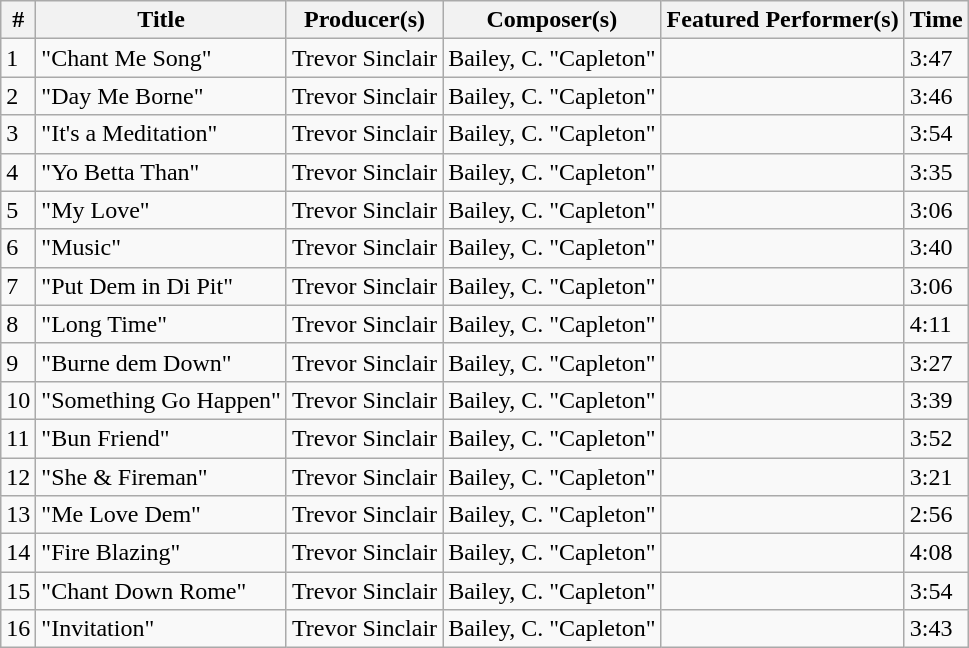<table class="wikitable">
<tr>
<th align="center">#</th>
<th align="center">Title</th>
<th align="center">Producer(s)</th>
<th align="center">Composer(s)</th>
<th align="center">Featured Performer(s)</th>
<th align="center">Time</th>
</tr>
<tr>
<td>1</td>
<td>"Chant Me Song"</td>
<td>Trevor Sinclair</td>
<td>Bailey, C. "Capleton"</td>
<td></td>
<td>3:47</td>
</tr>
<tr>
<td>2</td>
<td>"Day Me Borne"</td>
<td>Trevor Sinclair</td>
<td>Bailey, C. "Capleton"</td>
<td></td>
<td>3:46</td>
</tr>
<tr>
<td>3</td>
<td>"It's a Meditation"</td>
<td>Trevor Sinclair</td>
<td>Bailey, C. "Capleton"</td>
<td></td>
<td>3:54</td>
</tr>
<tr>
<td>4</td>
<td>"Yo Betta Than"</td>
<td>Trevor Sinclair</td>
<td>Bailey, C. "Capleton"</td>
<td></td>
<td>3:35</td>
</tr>
<tr>
<td>5</td>
<td>"My Love"</td>
<td>Trevor Sinclair</td>
<td>Bailey, C. "Capleton"</td>
<td></td>
<td>3:06</td>
</tr>
<tr>
<td>6</td>
<td>"Music"</td>
<td>Trevor Sinclair</td>
<td>Bailey, C. "Capleton"</td>
<td></td>
<td>3:40</td>
</tr>
<tr>
<td>7</td>
<td>"Put Dem in Di Pit"</td>
<td>Trevor Sinclair</td>
<td>Bailey, C. "Capleton"</td>
<td></td>
<td>3:06</td>
</tr>
<tr>
<td>8</td>
<td>"Long Time"</td>
<td>Trevor Sinclair</td>
<td>Bailey, C. "Capleton"</td>
<td></td>
<td>4:11</td>
</tr>
<tr>
<td>9</td>
<td>"Burne dem Down"</td>
<td>Trevor Sinclair</td>
<td>Bailey, C. "Capleton"</td>
<td></td>
<td>3:27</td>
</tr>
<tr>
<td>10</td>
<td>"Something Go Happen"</td>
<td>Trevor Sinclair</td>
<td>Bailey, C. "Capleton"</td>
<td></td>
<td>3:39</td>
</tr>
<tr>
<td>11</td>
<td>"Bun Friend"</td>
<td>Trevor Sinclair</td>
<td>Bailey, C. "Capleton"</td>
<td></td>
<td>3:52</td>
</tr>
<tr>
<td>12</td>
<td>"She & Fireman"</td>
<td>Trevor Sinclair</td>
<td>Bailey, C. "Capleton"</td>
<td></td>
<td>3:21</td>
</tr>
<tr>
<td>13</td>
<td>"Me Love Dem"</td>
<td>Trevor Sinclair</td>
<td>Bailey, C. "Capleton"</td>
<td></td>
<td>2:56</td>
</tr>
<tr>
<td>14</td>
<td>"Fire Blazing"</td>
<td>Trevor Sinclair</td>
<td>Bailey, C. "Capleton"</td>
<td></td>
<td>4:08</td>
</tr>
<tr>
<td>15</td>
<td>"Chant Down Rome"</td>
<td>Trevor Sinclair</td>
<td>Bailey, C. "Capleton"</td>
<td></td>
<td>3:54</td>
</tr>
<tr>
<td>16</td>
<td>"Invitation"</td>
<td>Trevor Sinclair</td>
<td>Bailey, C. "Capleton"</td>
<td></td>
<td>3:43</td>
</tr>
</table>
